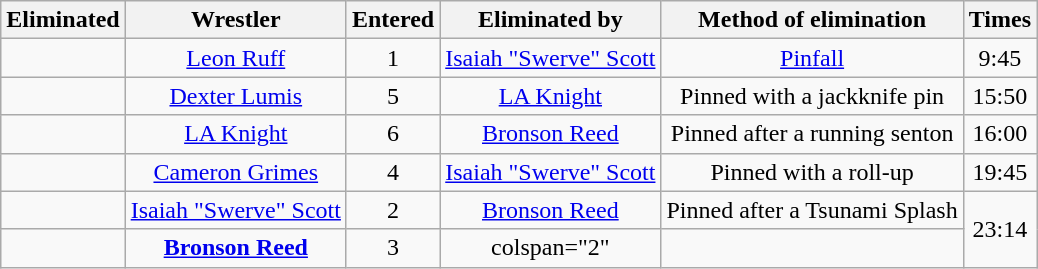<table class="wikitable sortable" style="text-align:center;">
<tr>
<th>Eliminated</th>
<th>Wrestler</th>
<th>Entered</th>
<th>Eliminated by</th>
<th>Method of elimination</th>
<th>Times</th>
</tr>
<tr>
<td></td>
<td><a href='#'>Leon Ruff</a></td>
<td>1</td>
<td><a href='#'>Isaiah "Swerve" Scott</a></td>
<td><a href='#'>Pinfall</a></td>
<td>9:45</td>
</tr>
<tr>
<td></td>
<td><a href='#'>Dexter Lumis</a></td>
<td>5</td>
<td><a href='#'>LA Knight</a></td>
<td>Pinned with a jackknife pin</td>
<td>15:50</td>
</tr>
<tr>
<td></td>
<td><a href='#'>LA Knight</a></td>
<td>6</td>
<td><a href='#'>Bronson Reed</a></td>
<td>Pinned after a running senton</td>
<td>16:00</td>
</tr>
<tr>
<td></td>
<td><a href='#'>Cameron Grimes</a></td>
<td>4</td>
<td><a href='#'>Isaiah "Swerve" Scott</a></td>
<td>Pinned with a roll-up</td>
<td>19:45</td>
</tr>
<tr>
<td></td>
<td><a href='#'>Isaiah "Swerve" Scott</a></td>
<td>2</td>
<td><a href='#'>Bronson Reed</a></td>
<td>Pinned after a Tsunami Splash</td>
<td rowspan=2>23:14</td>
</tr>
<tr>
<td><strong></strong></td>
<td><strong><a href='#'>Bronson Reed</a></strong></td>
<td>3</td>
<td>colspan="2" </td>
</tr>
</table>
